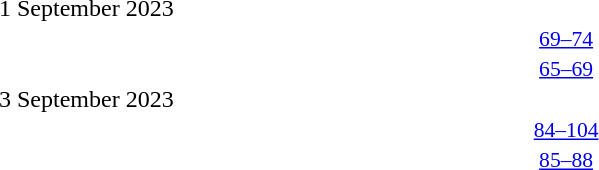<table style="width:100%;" cellspacing="1">
<tr>
<th width=25%></th>
<th width=2%></th>
<th width=6%></th>
<th width=2%></th>
<th width=25%></th>
</tr>
<tr>
<td>1 September 2023</td>
</tr>
<tr style=font-size:90%>
<td align=right></td>
<td></td>
<td align=center><a href='#'>69–74</a></td>
<td></td>
<td></td>
<td></td>
</tr>
<tr style=font-size:90%>
<td align=right></td>
<td></td>
<td align=center><a href='#'>65–69</a></td>
<td></td>
<td></td>
<td></td>
</tr>
<tr>
<td>3 September 2023</td>
</tr>
<tr style=font-size:90%>
<td align=right></td>
<td></td>
<td align=center><a href='#'>84–104</a></td>
<td></td>
<td></td>
<td></td>
</tr>
<tr style=font-size:90%>
<td align=right></td>
<td></td>
<td align=center><a href='#'>85–88</a></td>
<td></td>
<td></td>
<td></td>
</tr>
</table>
